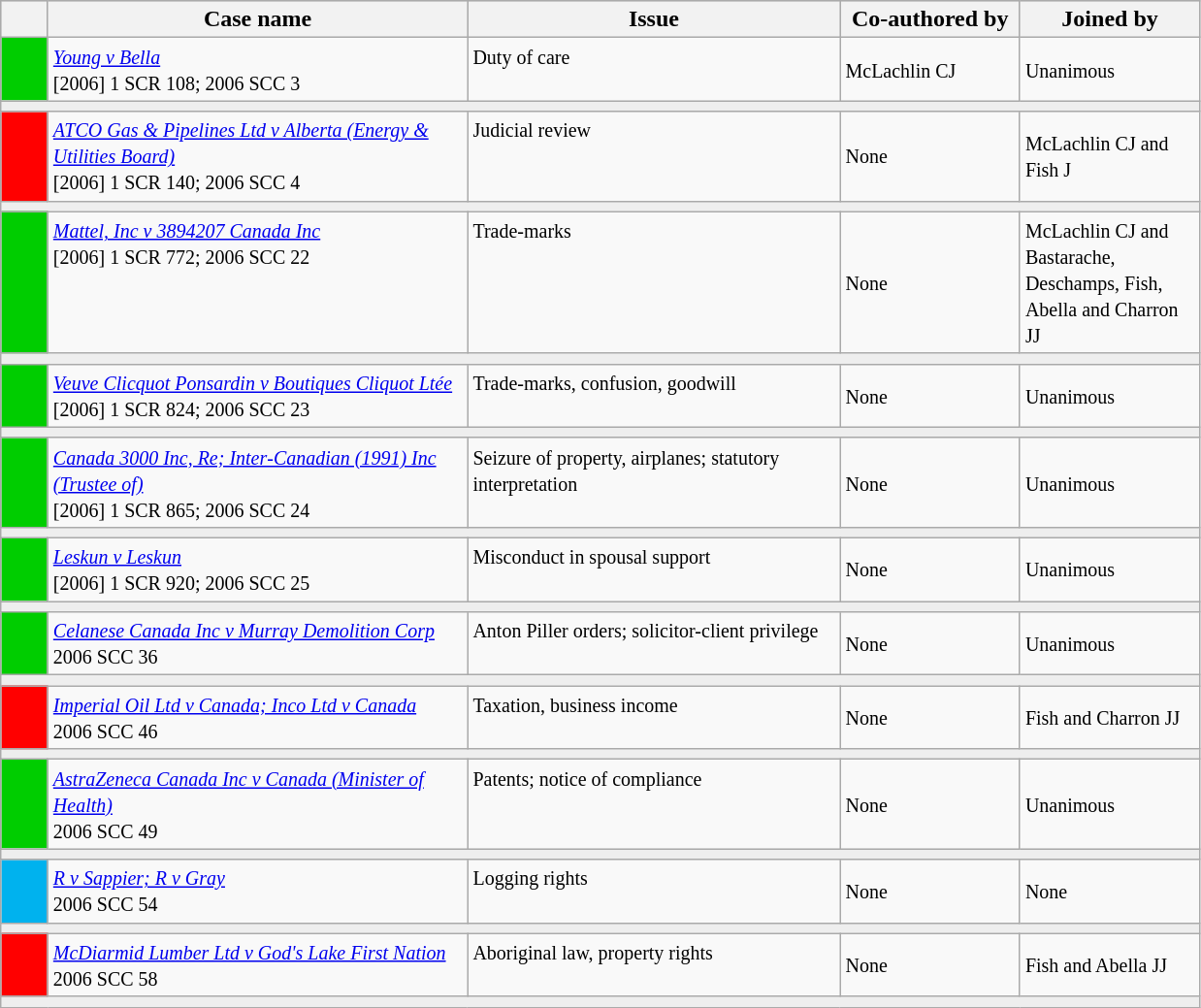<table class="wikitable" width=825>
<tr bgcolor="#CCCCCC">
<th width=25px></th>
<th width=35%>Case name</th>
<th>Issue</th>
<th width=15%>Co-authored by</th>
<th width=15%>Joined by</th>
</tr>
<tr>
<td bgcolor="#00cd00"></td>
<td align=left valign=top><small><em><a href='#'>Young v Bella</a></em><br> [2006] 1 SCR 108; 2006 SCC 3 </small></td>
<td valign=top><small>Duty of care</small></td>
<td><small> McLachlin CJ</small></td>
<td><small> Unanimous</small></td>
</tr>
<tr>
<td bgcolor=#EEEEEE colspan=5 valign=top><small></small></td>
</tr>
<tr>
<td bgcolor="red"></td>
<td align=left valign=top><small><em><a href='#'>ATCO Gas & Pipelines Ltd v Alberta (Energy & Utilities Board)</a></em><br> [2006] 1 SCR 140; 2006 SCC 4 </small></td>
<td valign=top><small>Judicial review</small></td>
<td><small> None</small></td>
<td><small> McLachlin CJ and Fish J</small></td>
</tr>
<tr>
<td bgcolor=#EEEEEE colspan=5 valign=top><small></small></td>
</tr>
<tr>
<td bgcolor="#00cd00"></td>
<td align=left valign=top><small><em><a href='#'>Mattel, Inc v 3894207 Canada Inc</a></em><br> [2006] 1 SCR 772; 2006 SCC 22 </small></td>
<td valign=top><small>Trade-marks</small></td>
<td><small> None</small></td>
<td><small> McLachlin CJ and Bastarache, Deschamps, Fish, Abella and Charron JJ</small></td>
</tr>
<tr>
<td bgcolor=#EEEEEE colspan=5 valign=top><small></small></td>
</tr>
<tr>
<td bgcolor="#00cd00"></td>
<td align=left valign=top><small><em><a href='#'>Veuve Clicquot Ponsardin v Boutiques Cliquot Ltée</a></em><br> [2006] 1 SCR 824; 2006 SCC 23 </small></td>
<td valign=top><small>Trade-marks, confusion, goodwill</small></td>
<td><small> None</small></td>
<td><small> Unanimous</small></td>
</tr>
<tr>
<td bgcolor=#EEEEEE colspan=5 valign=top><small></small></td>
</tr>
<tr>
<td bgcolor="#00cd00"></td>
<td align=left valign=top><small><em><a href='#'>Canada 3000 Inc, Re; Inter‑Canadian (1991) Inc (Trustee of)</a></em><br> [2006] 1 SCR 865; 2006 SCC 24 </small></td>
<td valign=top><small>Seizure of property, airplanes; statutory interpretation</small></td>
<td><small> None</small></td>
<td><small> Unanimous</small></td>
</tr>
<tr>
<td bgcolor=#EEEEEE colspan=5 valign=top><small></small></td>
</tr>
<tr>
<td bgcolor="#00cd00"></td>
<td align=left valign=top><small><em><a href='#'>Leskun v Leskun</a></em><br> [2006] 1 SCR 920; 2006 SCC 25 </small></td>
<td valign=top><small>Misconduct in spousal support</small></td>
<td><small> None</small></td>
<td><small> Unanimous</small></td>
</tr>
<tr>
<td bgcolor=#EEEEEE colspan=5 valign=top><small></small></td>
</tr>
<tr>
<td bgcolor="#00cd00"></td>
<td align=left valign=top><small><em><a href='#'>Celanese Canada Inc v Murray Demolition Corp</a></em><br> 2006 SCC 36 </small></td>
<td valign=top><small>Anton Piller orders; solicitor-client privilege</small></td>
<td><small> None</small></td>
<td><small> Unanimous</small></td>
</tr>
<tr>
<td bgcolor=#EEEEEE colspan=5 valign=top><small></small></td>
</tr>
<tr>
<td bgcolor="red"></td>
<td align=left valign=top><small><em><a href='#'>Imperial Oil Ltd v Canada; Inco Ltd v Canada</a></em><br> 2006 SCC 46 </small></td>
<td valign=top><small>Taxation, business income</small></td>
<td><small> None</small></td>
<td><small> Fish and Charron JJ</small></td>
</tr>
<tr>
<td bgcolor=#EEEEEE colspan=5 valign=top><small></small></td>
</tr>
<tr>
<td bgcolor="#00cd00"></td>
<td align=left valign=top><small><em><a href='#'>AstraZeneca Canada Inc v Canada (Minister of Health)</a></em><br> 2006 SCC 49 </small></td>
<td valign=top><small>Patents; notice of compliance</small></td>
<td><small> None</small></td>
<td><small> Unanimous</small></td>
</tr>
<tr>
<td bgcolor=#EEEEEE colspan=5 valign=top><small></small></td>
</tr>
<tr>
<td bgcolor="#00b2ee"></td>
<td align=left valign=top><small><em><a href='#'>R v Sappier; R v Gray</a></em><br> 2006 SCC 54 </small></td>
<td valign=top><small>Logging rights</small></td>
<td><small> None</small></td>
<td><small> None</small></td>
</tr>
<tr>
<td bgcolor=#EEEEEE colspan=5 valign=top><small></small></td>
</tr>
<tr>
<td bgcolor="red"></td>
<td align=left valign=top><small><em><a href='#'>McDiarmid Lumber Ltd v God's Lake First Nation</a></em><br> 2006 SCC 58 </small></td>
<td valign=top><small>Aboriginal law, property rights</small></td>
<td><small> None</small></td>
<td><small> Fish and Abella JJ</small></td>
</tr>
<tr>
<td bgcolor=#EEEEEE colspan=5 valign=top><small></small></td>
</tr>
</table>
